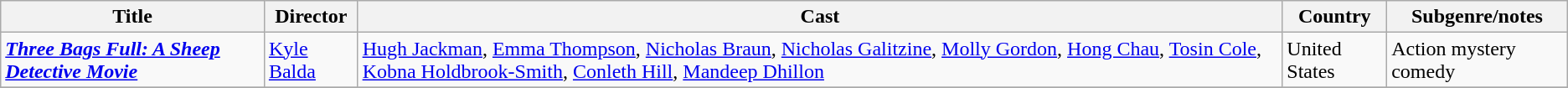<table class="wikitable">
<tr>
<th>Title</th>
<th>Director</th>
<th>Cast</th>
<th>Country</th>
<th>Subgenre/notes</th>
</tr>
<tr>
<td><strong><em><a href='#'>Three Bags Full: A Sheep Detective Movie</a></em></strong></td>
<td><a href='#'>Kyle Balda</a></td>
<td><a href='#'>Hugh Jackman</a>, <a href='#'>Emma Thompson</a>, <a href='#'>Nicholas Braun</a>, <a href='#'>Nicholas Galitzine</a>, <a href='#'>Molly Gordon</a>, <a href='#'>Hong Chau</a>, <a href='#'>Tosin Cole</a>, <a href='#'>Kobna Holdbrook-Smith</a>, <a href='#'>Conleth Hill</a>, <a href='#'>Mandeep Dhillon</a></td>
<td>United States</td>
<td>Action mystery comedy</td>
</tr>
<tr>
</tr>
</table>
